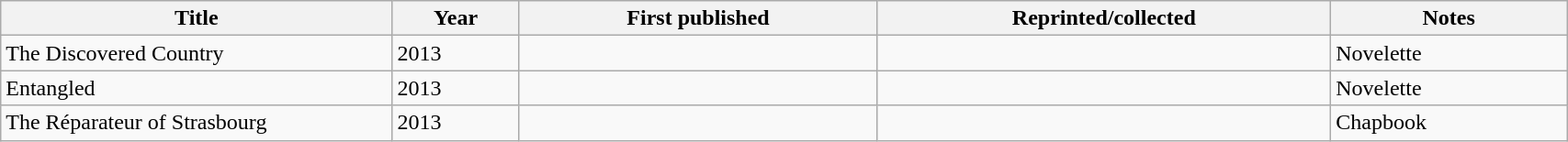<table class='wikitable sortable' width='90%'>
<tr>
<th width=25%>Title</th>
<th>Year</th>
<th>First published</th>
<th>Reprinted/collected</th>
<th>Notes</th>
</tr>
<tr>
<td>The Discovered Country</td>
<td>2013</td>
<td></td>
<td></td>
<td>Novelette</td>
</tr>
<tr>
<td>Entangled</td>
<td>2013</td>
<td></td>
<td></td>
<td>Novelette</td>
</tr>
<tr>
<td>The Réparateur of Strasbourg</td>
<td>2013</td>
<td></td>
<td></td>
<td>Chapbook</td>
</tr>
</table>
